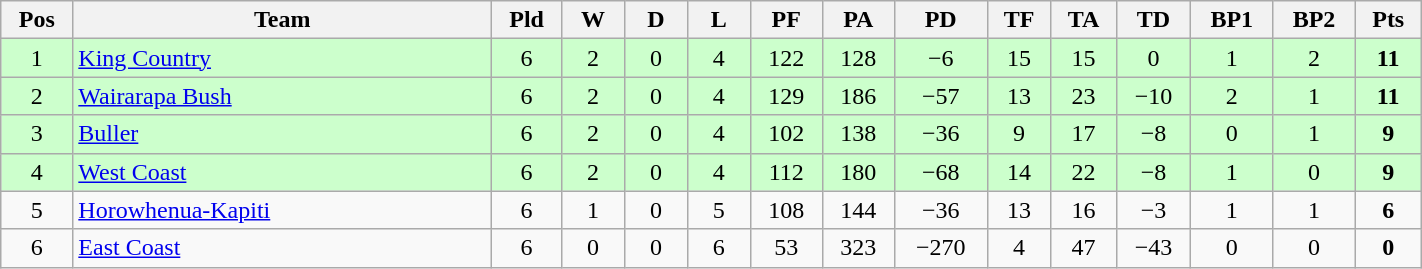<table class="wikitable" style="text-align:center;width:75%">
<tr>
<th style="width:20px" abbr="Position">Pos</th>
<th style="width:175px">Team</th>
<th style="width:20px" abbr="Played">Pld</th>
<th style="width:20px" abbr="Won">W</th>
<th style="width:20px" abbr="Drawn">D</th>
<th style="width:20px" abbr="Lost">L</th>
<th style="width:20px" abbr="Points for">PF</th>
<th style="width:20px" abbr="Points against">PA</th>
<th style="width:25px" abbr="Points difference">PD</th>
<th style="width:20px" abbr="Tries for">TF</th>
<th style="width:20px" abbr="Tries against">TA</th>
<th style="width:25px" abbr="Tries difference">TD</th>
<th style="width:20px" abbr="Bonus Points 1">BP1</th>
<th style="width:20px" abbr="Bonus Points 2">BP2</th>
<th style="width:20px" abbr="Points">Pts</th>
</tr>
<tr style="background:#cfc">
<td>1</td>
<td style="text-align:left"><a href='#'>King Country</a></td>
<td>6</td>
<td>2</td>
<td>0</td>
<td>4</td>
<td>122</td>
<td>128</td>
<td>−6</td>
<td>15</td>
<td>15</td>
<td>0</td>
<td>1</td>
<td>2</td>
<td><strong>11</strong></td>
</tr>
<tr style="background:#cfc">
<td>2</td>
<td style="text-align:left"><a href='#'>Wairarapa Bush</a></td>
<td>6</td>
<td>2</td>
<td>0</td>
<td>4</td>
<td>129</td>
<td>186</td>
<td>−57</td>
<td>13</td>
<td>23</td>
<td>−10</td>
<td>2</td>
<td>1</td>
<td><strong>11</strong></td>
</tr>
<tr style="background:#cfc">
<td>3</td>
<td style="text-align:left"><a href='#'>Buller</a></td>
<td>6</td>
<td>2</td>
<td>0</td>
<td>4</td>
<td>102</td>
<td>138</td>
<td>−36</td>
<td>9</td>
<td>17</td>
<td>−8</td>
<td>0</td>
<td>1</td>
<td><strong>9</strong></td>
</tr>
<tr style="background:#cfc">
<td>4</td>
<td style="text-align:left"><a href='#'>West Coast</a></td>
<td>6</td>
<td>2</td>
<td>0</td>
<td>4</td>
<td>112</td>
<td>180</td>
<td>−68</td>
<td>14</td>
<td>22</td>
<td>−8</td>
<td>1</td>
<td>0</td>
<td><strong>9</strong></td>
</tr>
<tr>
<td>5</td>
<td style="text-align:left"><a href='#'>Horowhenua-Kapiti</a></td>
<td>6</td>
<td>1</td>
<td>0</td>
<td>5</td>
<td>108</td>
<td>144</td>
<td>−36</td>
<td>13</td>
<td>16</td>
<td>−3</td>
<td>1</td>
<td>1</td>
<td><strong>6</strong></td>
</tr>
<tr>
<td>6</td>
<td style="text-align:left"><a href='#'>East Coast</a></td>
<td>6</td>
<td>0</td>
<td>0</td>
<td>6</td>
<td>53</td>
<td>323</td>
<td>−270</td>
<td>4</td>
<td>47</td>
<td>−43</td>
<td>0</td>
<td>0</td>
<td><strong>0</strong></td>
</tr>
</table>
